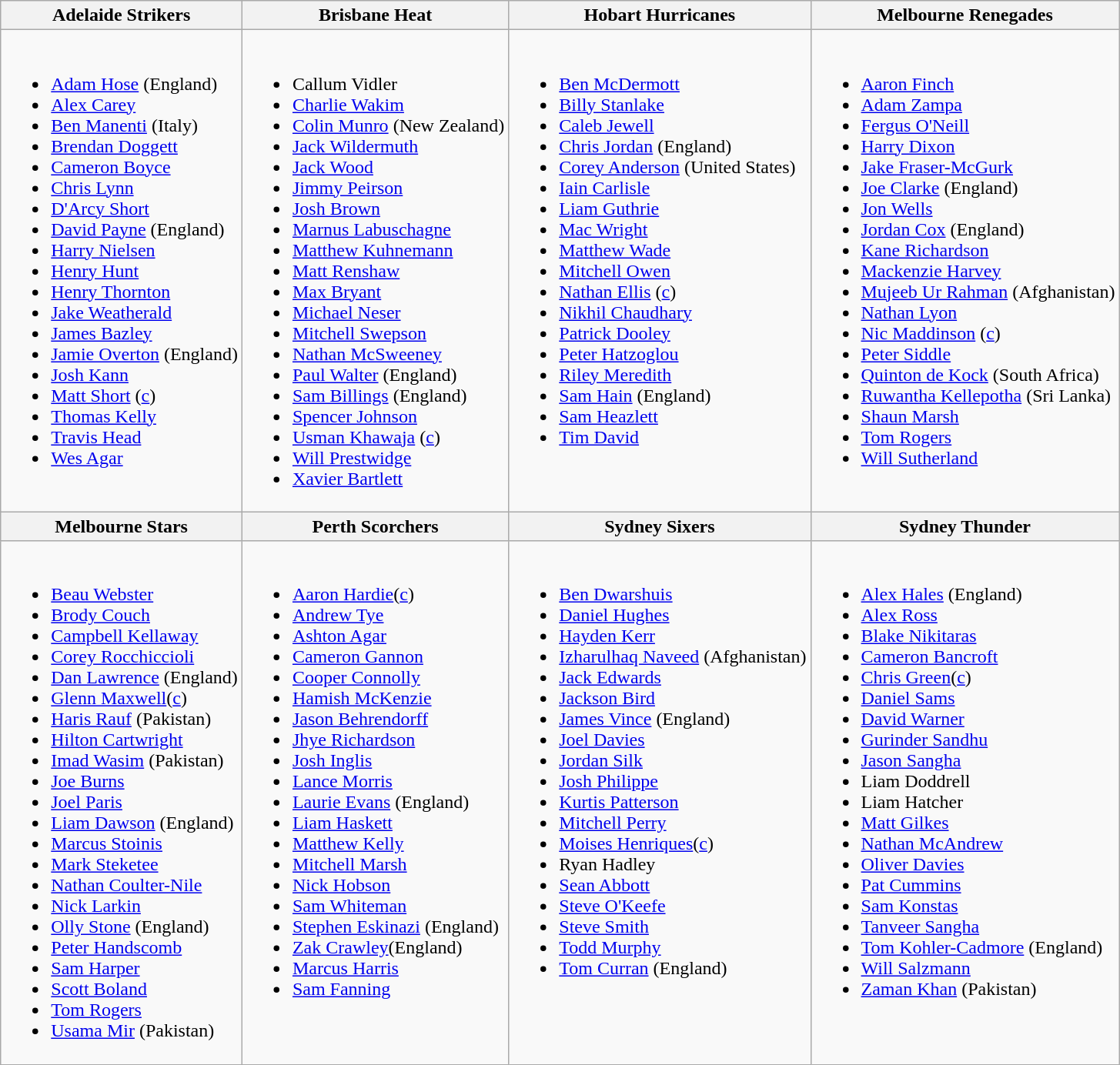<table class="wikitable">
<tr>
<th>Adelaide Strikers</th>
<th>Brisbane Heat</th>
<th>Hobart Hurricanes</th>
<th>Melbourne Renegades</th>
</tr>
<tr>
<td valign="top"><br><ul><li><a href='#'>Adam Hose</a> (England)</li><li><a href='#'>Alex Carey</a></li><li><a href='#'>Ben Manenti</a> (Italy)</li><li><a href='#'>Brendan Doggett</a></li><li><a href='#'>Cameron Boyce</a></li><li><a href='#'>Chris Lynn</a></li><li><a href='#'>D'Arcy Short</a></li><li><a href='#'>David Payne</a> (England)</li><li><a href='#'>Harry Nielsen</a></li><li><a href='#'>Henry Hunt</a></li><li><a href='#'>Henry Thornton</a></li><li><a href='#'>Jake Weatherald</a></li><li><a href='#'>James Bazley</a></li><li><a href='#'>Jamie Overton</a> (England)</li><li><a href='#'>Josh Kann</a></li><li><a href='#'>Matt Short</a> (<a href='#'>c</a>)</li><li><a href='#'>Thomas Kelly</a></li><li><a href='#'>Travis Head</a></li><li><a href='#'>Wes Agar</a></li></ul></td>
<td valign="top"><br><ul><li>Callum Vidler</li><li><a href='#'>Charlie Wakim</a></li><li><a href='#'>Colin Munro</a> (New Zealand)</li><li><a href='#'>Jack Wildermuth</a></li><li><a href='#'>Jack Wood</a></li><li><a href='#'>Jimmy Peirson</a></li><li><a href='#'>Josh Brown</a></li><li><a href='#'>Marnus Labuschagne</a></li><li><a href='#'>Matthew Kuhnemann</a></li><li><a href='#'>Matt Renshaw</a></li><li><a href='#'>Max Bryant</a></li><li><a href='#'>Michael Neser</a></li><li><a href='#'>Mitchell Swepson</a></li><li><a href='#'>Nathan McSweeney</a></li><li><a href='#'>Paul Walter</a> (England)</li><li><a href='#'>Sam Billings</a> (England)</li><li><a href='#'>Spencer Johnson</a></li><li><a href='#'>Usman Khawaja</a> (<a href='#'>c</a>)</li><li><a href='#'>Will Prestwidge</a></li><li><a href='#'>Xavier Bartlett</a></li></ul></td>
<td valign="top"><br><ul><li><a href='#'>Ben McDermott</a></li><li><a href='#'>Billy Stanlake</a></li><li><a href='#'>Caleb Jewell</a></li><li><a href='#'>Chris Jordan</a> (England)</li><li><a href='#'>Corey Anderson</a> (United States)</li><li><a href='#'>Iain Carlisle</a></li><li><a href='#'>Liam Guthrie</a></li><li><a href='#'>Mac Wright</a></li><li><a href='#'>Matthew Wade</a></li><li><a href='#'>Mitchell Owen</a></li><li><a href='#'>Nathan Ellis</a> (<a href='#'>c</a>)</li><li><a href='#'>Nikhil Chaudhary</a></li><li><a href='#'>Patrick Dooley</a></li><li><a href='#'>Peter Hatzoglou</a></li><li><a href='#'>Riley Meredith</a></li><li><a href='#'>Sam Hain</a> (England)</li><li><a href='#'>Sam Heazlett</a></li><li><a href='#'>Tim David</a></li></ul></td>
<td valign="top"><br><ul><li><a href='#'>Aaron Finch</a></li><li><a href='#'>Adam Zampa</a></li><li><a href='#'>Fergus O'Neill</a></li><li><a href='#'>Harry Dixon</a></li><li><a href='#'>Jake Fraser-McGurk</a></li><li><a href='#'>Joe Clarke</a> (England)</li><li><a href='#'>Jon Wells</a></li><li><a href='#'>Jordan Cox</a> (England)</li><li><a href='#'>Kane Richardson</a></li><li><a href='#'>Mackenzie Harvey</a></li><li><a href='#'>Mujeeb Ur Rahman</a> (Afghanistan)</li><li><a href='#'>Nathan Lyon</a></li><li><a href='#'>Nic Maddinson</a> (<a href='#'>c</a>)</li><li><a href='#'>Peter Siddle</a></li><li><a href='#'>Quinton de Kock</a> (South Africa)</li><li><a href='#'>Ruwantha Kellepotha</a> (Sri Lanka)</li><li><a href='#'>Shaun Marsh</a></li><li><a href='#'>Tom Rogers</a></li><li><a href='#'>Will Sutherland</a></li></ul></td>
</tr>
<tr>
<th>Melbourne Stars</th>
<th>Perth Scorchers</th>
<th>Sydney Sixers</th>
<th>Sydney Thunder</th>
</tr>
<tr>
<td valign="top"><br><ul><li><a href='#'>Beau Webster</a></li><li><a href='#'>Brody Couch</a></li><li><a href='#'>Campbell Kellaway</a></li><li><a href='#'>Corey Rocchiccioli</a></li><li><a href='#'>Dan Lawrence</a> (England)</li><li><a href='#'>Glenn Maxwell</a>(<a href='#'>c</a>)</li><li><a href='#'>Haris Rauf</a> (Pakistan)</li><li><a href='#'>Hilton Cartwright</a></li><li><a href='#'>Imad Wasim</a> (Pakistan)</li><li><a href='#'>Joe Burns</a></li><li><a href='#'>Joel Paris</a></li><li><a href='#'>Liam Dawson</a> (England)</li><li><a href='#'>Marcus Stoinis</a></li><li><a href='#'>Mark Steketee</a></li><li><a href='#'>Nathan Coulter-Nile</a></li><li><a href='#'>Nick Larkin</a></li><li><a href='#'>Olly Stone</a> (England)</li><li><a href='#'>Peter Handscomb</a></li><li><a href='#'>Sam Harper</a></li><li><a href='#'>Scott Boland</a></li><li><a href='#'>Tom Rogers</a></li><li><a href='#'>Usama Mir</a> (Pakistan)</li></ul></td>
<td valign="top"><br><ul><li><a href='#'>Aaron Hardie</a>(<a href='#'>c</a>)</li><li><a href='#'>Andrew Tye</a></li><li><a href='#'>Ashton Agar</a></li><li><a href='#'>Cameron Gannon</a></li><li><a href='#'>Cooper Connolly</a></li><li><a href='#'>Hamish McKenzie</a></li><li><a href='#'>Jason Behrendorff</a></li><li><a href='#'>Jhye Richardson</a></li><li><a href='#'>Josh Inglis</a></li><li><a href='#'>Lance Morris</a></li><li><a href='#'>Laurie Evans</a> (England)</li><li><a href='#'>Liam Haskett</a></li><li><a href='#'>Matthew Kelly</a></li><li><a href='#'>Mitchell Marsh</a></li><li><a href='#'>Nick Hobson</a></li><li><a href='#'>Sam Whiteman</a></li><li><a href='#'>Stephen Eskinazi</a> (England)</li><li><a href='#'>Zak Crawley</a>(England)</li><li><a href='#'>Marcus Harris</a></li><li><a href='#'>Sam Fanning</a></li></ul></td>
<td valign="top"><br><ul><li><a href='#'>Ben Dwarshuis</a></li><li><a href='#'>Daniel Hughes</a></li><li><a href='#'>Hayden Kerr</a></li><li><a href='#'>Izharulhaq Naveed</a> (Afghanistan)</li><li><a href='#'>Jack Edwards</a></li><li><a href='#'>Jackson Bird</a></li><li><a href='#'>James Vince</a> (England)</li><li><a href='#'>Joel Davies</a></li><li><a href='#'>Jordan Silk</a></li><li><a href='#'>Josh Philippe</a></li><li><a href='#'>Kurtis Patterson</a></li><li><a href='#'>Mitchell Perry</a></li><li><a href='#'>Moises Henriques</a>(<a href='#'>c</a>)</li><li>Ryan Hadley</li><li><a href='#'>Sean Abbott</a></li><li><a href='#'>Steve O'Keefe</a></li><li><a href='#'>Steve Smith</a></li><li><a href='#'>Todd Murphy</a></li><li><a href='#'>Tom Curran</a> (England)</li></ul></td>
<td valign="top"><br><ul><li><a href='#'>Alex Hales</a> (England)</li><li><a href='#'>Alex Ross</a></li><li><a href='#'>Blake Nikitaras</a></li><li><a href='#'>Cameron Bancroft</a></li><li><a href='#'>Chris Green</a>(<a href='#'>c</a>)</li><li><a href='#'>Daniel Sams</a></li><li><a href='#'>David Warner</a></li><li><a href='#'>Gurinder Sandhu</a></li><li><a href='#'>Jason Sangha</a></li><li>Liam Doddrell</li><li>Liam Hatcher</li><li><a href='#'>Matt Gilkes</a></li><li><a href='#'>Nathan McAndrew</a></li><li><a href='#'>Oliver Davies</a></li><li><a href='#'>Pat Cummins</a></li><li><a href='#'>Sam Konstas</a></li><li><a href='#'>Tanveer Sangha</a></li><li><a href='#'>Tom Kohler-Cadmore</a> (England)</li><li><a href='#'>Will Salzmann</a></li><li><a href='#'>Zaman Khan</a> (Pakistan)</li></ul></td>
</tr>
</table>
